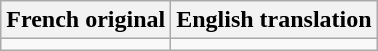<table class="wikitable">
<tr>
<th>French original</th>
<th>English translation</th>
</tr>
<tr style="white-space:nowrap; text-align:center; vertical-align:top;">
<td></td>
<td></td>
</tr>
</table>
